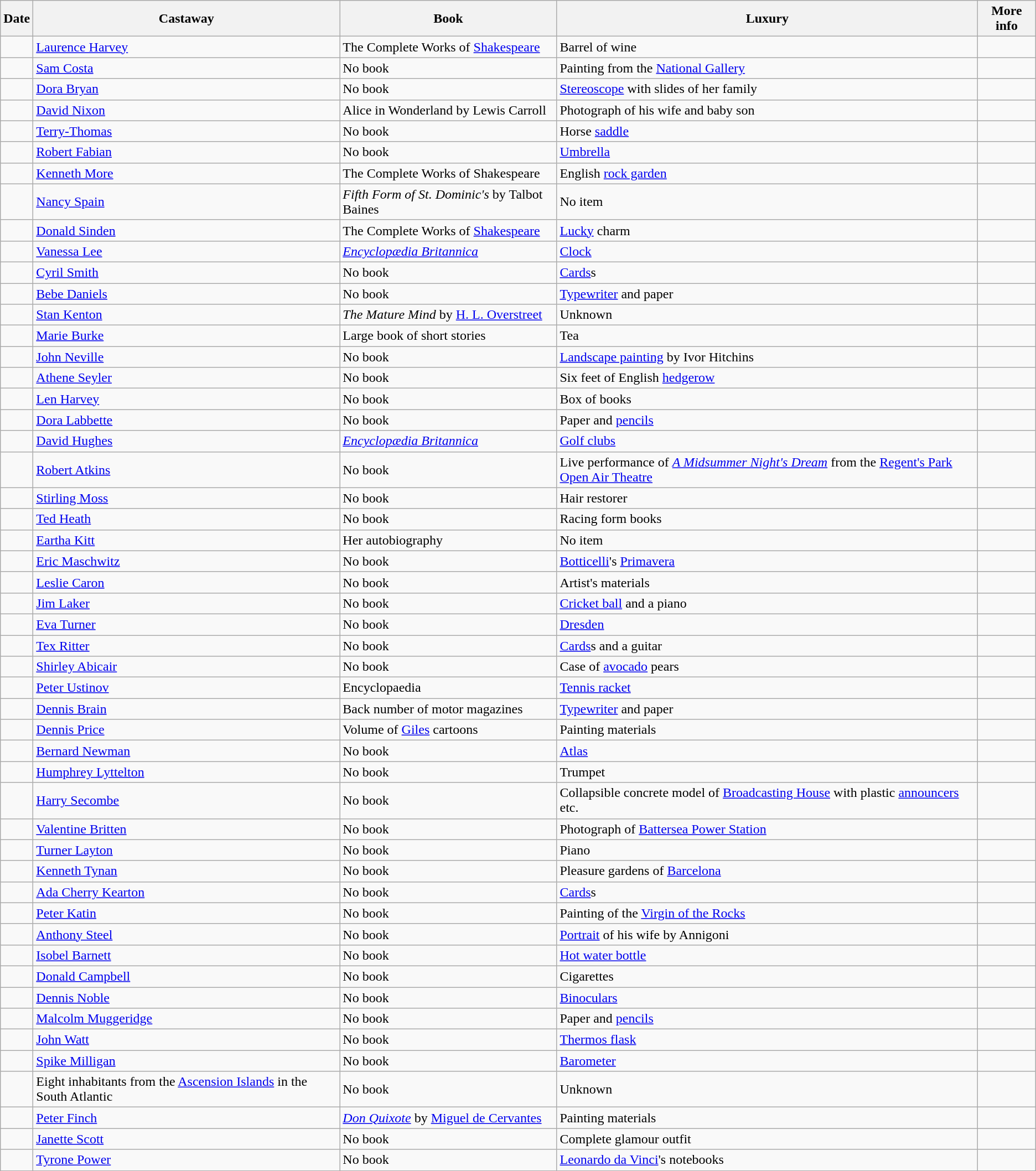<table class="wikitable sortable">
<tr>
<th>Date</th>
<th>Castaway</th>
<th>Book</th>
<th>Luxury</th>
<th>More info</th>
</tr>
<tr>
<td></td>
<td><a href='#'>Laurence Harvey</a></td>
<td>The Complete Works of <a href='#'>Shakespeare</a></td>
<td>Barrel of wine</td>
<td></td>
</tr>
<tr>
<td></td>
<td><a href='#'>Sam Costa</a></td>
<td>No book</td>
<td>Painting from the <a href='#'>National Gallery</a></td>
<td></td>
</tr>
<tr>
<td></td>
<td><a href='#'>Dora Bryan</a></td>
<td>No book</td>
<td><a href='#'>Stereoscope</a> with slides of her family</td>
<td></td>
</tr>
<tr>
<td></td>
<td><a href='#'>David Nixon</a></td>
<td>Alice in Wonderland by Lewis Carroll</td>
<td>Photograph of his wife and baby son</td>
<td></td>
</tr>
<tr>
<td></td>
<td><a href='#'>Terry-Thomas</a></td>
<td>No book</td>
<td>Horse <a href='#'>saddle</a></td>
<td></td>
</tr>
<tr>
<td></td>
<td><a href='#'>Robert Fabian</a></td>
<td>No book</td>
<td><a href='#'>Umbrella</a></td>
<td></td>
</tr>
<tr>
<td></td>
<td><a href='#'>Kenneth More</a></td>
<td>The Complete Works of Shakespeare</td>
<td>English <a href='#'>rock garden</a></td>
<td></td>
</tr>
<tr>
<td></td>
<td><a href='#'>Nancy Spain</a></td>
<td><em>Fifth Form of St. Dominic's</em> by Talbot Baines</td>
<td>No item</td>
<td></td>
</tr>
<tr>
<td></td>
<td><a href='#'>Donald Sinden</a></td>
<td>The Complete Works of <a href='#'>Shakespeare</a></td>
<td><a href='#'>Lucky</a> charm</td>
<td></td>
</tr>
<tr>
<td></td>
<td><a href='#'>Vanessa Lee</a></td>
<td><em><a href='#'>Encyclopædia Britannica</a></em></td>
<td><a href='#'>Clock</a></td>
<td></td>
</tr>
<tr>
<td></td>
<td><a href='#'>Cyril Smith</a></td>
<td>No book</td>
<td><a href='#'>Cards</a>s</td>
<td></td>
</tr>
<tr>
<td></td>
<td><a href='#'>Bebe Daniels</a></td>
<td>No book</td>
<td><a href='#'>Typewriter</a> and paper</td>
<td></td>
</tr>
<tr>
<td></td>
<td><a href='#'>Stan Kenton</a></td>
<td><em>The Mature Mind</em> by <a href='#'>H. L. Overstreet</a></td>
<td>Unknown</td>
<td></td>
</tr>
<tr>
<td></td>
<td><a href='#'>Marie Burke</a></td>
<td>Large book of short stories</td>
<td>Tea</td>
<td></td>
</tr>
<tr>
<td></td>
<td><a href='#'>John Neville</a></td>
<td>No book</td>
<td><a href='#'>Landscape painting</a> by Ivor Hitchins</td>
<td></td>
</tr>
<tr>
<td></td>
<td><a href='#'>Athene Seyler</a></td>
<td>No book</td>
<td>Six feet of English <a href='#'>hedgerow</a></td>
<td></td>
</tr>
<tr>
<td></td>
<td><a href='#'>Len Harvey</a></td>
<td>No book</td>
<td>Box of books</td>
<td></td>
</tr>
<tr>
<td></td>
<td><a href='#'>Dora Labbette</a></td>
<td>No book</td>
<td>Paper and <a href='#'>pencils</a></td>
<td></td>
</tr>
<tr>
<td></td>
<td><a href='#'>David Hughes</a></td>
<td><em><a href='#'>Encyclopædia Britannica</a></em></td>
<td><a href='#'>Golf clubs</a></td>
<td></td>
</tr>
<tr>
<td></td>
<td><a href='#'>Robert Atkins</a></td>
<td>No book</td>
<td>Live performance of <em><a href='#'>A Midsummer Night's Dream</a></em> from the <a href='#'>Regent's Park Open Air Theatre</a></td>
<td></td>
</tr>
<tr>
<td></td>
<td><a href='#'>Stirling Moss</a></td>
<td>No book</td>
<td>Hair restorer</td>
<td></td>
</tr>
<tr>
<td></td>
<td><a href='#'>Ted Heath</a></td>
<td>No book</td>
<td>Racing form books</td>
<td></td>
</tr>
<tr>
<td></td>
<td><a href='#'>Eartha Kitt</a></td>
<td>Her autobiography</td>
<td>No item</td>
<td></td>
</tr>
<tr>
<td></td>
<td><a href='#'>Eric Maschwitz</a></td>
<td>No book</td>
<td><a href='#'>Botticelli</a>'s <a href='#'>Primavera</a></td>
<td></td>
</tr>
<tr>
<td></td>
<td><a href='#'>Leslie Caron</a></td>
<td>No book</td>
<td>Artist's materials</td>
<td></td>
</tr>
<tr>
<td></td>
<td><a href='#'>Jim Laker</a></td>
<td>No book</td>
<td><a href='#'>Cricket ball</a> and a piano</td>
<td></td>
</tr>
<tr>
<td></td>
<td><a href='#'>Eva Turner</a></td>
<td>No book</td>
<td><a href='#'>Dresden</a></td>
<td></td>
</tr>
<tr>
<td></td>
<td><a href='#'>Tex Ritter</a></td>
<td>No book</td>
<td><a href='#'>Cards</a>s and a guitar</td>
<td></td>
</tr>
<tr>
<td></td>
<td><a href='#'>Shirley Abicair</a></td>
<td>No book</td>
<td>Case of <a href='#'>avocado</a> pears</td>
<td></td>
</tr>
<tr>
<td></td>
<td><a href='#'>Peter Ustinov</a></td>
<td>Encyclopaedia</td>
<td><a href='#'>Tennis racket</a></td>
<td></td>
</tr>
<tr>
<td></td>
<td><a href='#'>Dennis Brain</a></td>
<td>Back number of motor magazines</td>
<td><a href='#'>Typewriter</a> and paper</td>
<td></td>
</tr>
<tr>
<td></td>
<td><a href='#'>Dennis Price</a></td>
<td>Volume of <a href='#'>Giles</a> cartoons</td>
<td>Painting materials</td>
<td></td>
</tr>
<tr>
<td></td>
<td><a href='#'>Bernard Newman</a></td>
<td>No book</td>
<td><a href='#'>Atlas</a></td>
<td></td>
</tr>
<tr>
<td></td>
<td><a href='#'>Humphrey Lyttelton</a></td>
<td>No book</td>
<td>Trumpet</td>
<td></td>
</tr>
<tr>
<td></td>
<td><a href='#'>Harry Secombe</a></td>
<td>No book</td>
<td>Collapsible concrete model of <a href='#'>Broadcasting House</a> with plastic <a href='#'>announcers</a> etc.</td>
<td></td>
</tr>
<tr>
<td></td>
<td><a href='#'>Valentine Britten</a></td>
<td>No book</td>
<td>Photograph of <a href='#'>Battersea Power Station</a></td>
<td></td>
</tr>
<tr>
<td></td>
<td><a href='#'>Turner Layton</a></td>
<td>No book</td>
<td>Piano</td>
<td></td>
</tr>
<tr>
<td></td>
<td><a href='#'>Kenneth Tynan</a></td>
<td>No book</td>
<td>Pleasure gardens of <a href='#'>Barcelona</a></td>
<td></td>
</tr>
<tr>
<td></td>
<td><a href='#'>Ada Cherry Kearton</a></td>
<td>No book</td>
<td><a href='#'>Cards</a>s</td>
<td></td>
</tr>
<tr>
<td></td>
<td><a href='#'>Peter Katin</a></td>
<td>No book</td>
<td>Painting of the <a href='#'>Virgin of the Rocks</a></td>
<td></td>
</tr>
<tr>
<td></td>
<td><a href='#'>Anthony Steel</a></td>
<td>No book</td>
<td><a href='#'>Portrait</a> of his wife by Annigoni</td>
<td></td>
</tr>
<tr>
<td></td>
<td><a href='#'>Isobel Barnett</a></td>
<td>No book</td>
<td><a href='#'>Hot water bottle</a></td>
<td></td>
</tr>
<tr>
<td></td>
<td><a href='#'>Donald Campbell</a></td>
<td>No book</td>
<td>Cigarettes</td>
<td></td>
</tr>
<tr>
<td></td>
<td><a href='#'>Dennis Noble</a></td>
<td>No book</td>
<td><a href='#'>Binoculars</a></td>
<td></td>
</tr>
<tr>
<td></td>
<td><a href='#'>Malcolm Muggeridge</a></td>
<td>No book</td>
<td>Paper and <a href='#'>pencils</a></td>
<td></td>
</tr>
<tr>
<td></td>
<td><a href='#'>John Watt</a></td>
<td>No book</td>
<td><a href='#'>Thermos flask</a></td>
<td></td>
</tr>
<tr>
<td></td>
<td><a href='#'>Spike Milligan</a></td>
<td>No book</td>
<td><a href='#'>Barometer</a></td>
<td></td>
</tr>
<tr>
<td></td>
<td>Eight inhabitants from the <a href='#'>Ascension Islands</a> in the South Atlantic</td>
<td>No book</td>
<td>Unknown</td>
<td></td>
</tr>
<tr>
<td></td>
<td><a href='#'>Peter Finch</a></td>
<td><em><a href='#'>Don Quixote</a></em> by <a href='#'>Miguel de Cervantes</a></td>
<td>Painting materials</td>
<td></td>
</tr>
<tr>
<td></td>
<td><a href='#'>Janette Scott</a></td>
<td>No book</td>
<td>Complete glamour outfit</td>
<td></td>
</tr>
<tr>
<td></td>
<td><a href='#'>Tyrone Power</a></td>
<td>No book</td>
<td><a href='#'>Leonardo da Vinci</a>'s notebooks</td>
<td></td>
</tr>
</table>
